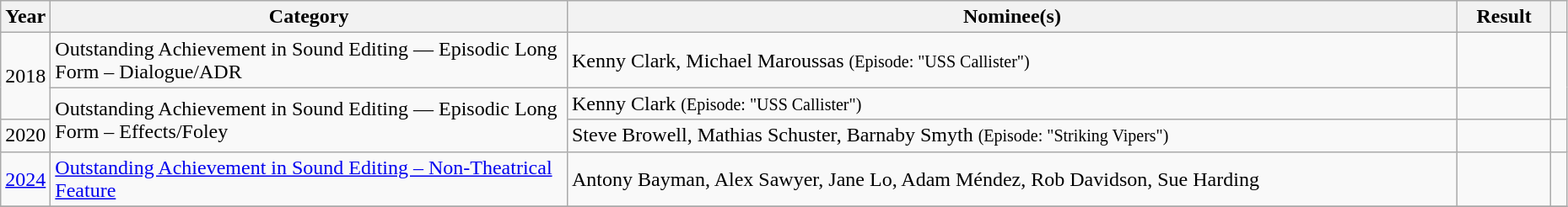<table class="wikitable sortable" style="width:98%; summary:Black Mirror won one of four awards.">
<tr>
<th scope="col" style="width:3%;">Year</th>
<th scope="col" style="width:33%;">Category</th>
<th>Nominee(s)</th>
<th scope="col" style="width:6%;">Result</th>
<th scope="col" class="unsortable" style="width:1%;"></th>
</tr>
<tr>
<td rowspan="2" style="text-align: center;">2018</td>
<td>Outstanding Achievement in Sound Editing — Episodic Long Form – Dialogue/ADR</td>
<td>Kenny Clark, Michael Maroussas <small>(Episode: "USS Callister")</small></td>
<td></td>
<td rowspan="2" align="center"></td>
</tr>
<tr>
<td rowspan="2">Outstanding Achievement in Sound Editing — Episodic Long Form – Effects/Foley</td>
<td>Kenny Clark <small>(Episode: "USS Callister")</small></td>
<td></td>
</tr>
<tr>
<td style="text-align: center;">2020</td>
<td>Steve Browell, Mathias Schuster, Barnaby Smyth <small>(Episode: "Striking Vipers")</small></td>
<td></td>
<td align="center"></td>
</tr>
<tr>
<td align="center"><a href='#'>2024</a></td>
<td><a href='#'>Outstanding Achievement in Sound Editing – Non-Theatrical Feature</a></td>
<td>Antony Bayman, Alex Sawyer, Jane Lo, Adam Méndez, Rob Davidson, Sue Harding </td>
<td></td>
<td rowspan="1" align="center"></td>
</tr>
<tr>
</tr>
</table>
